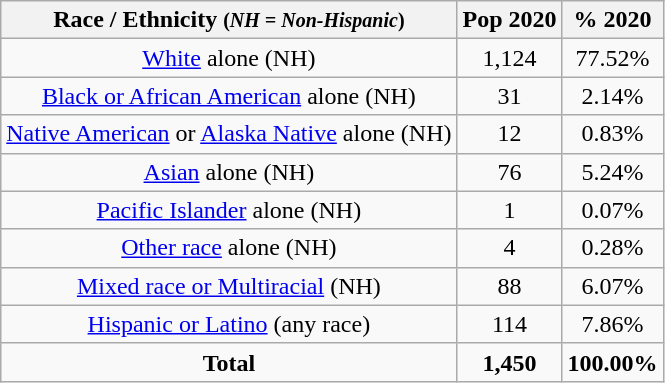<table class="wikitable" style="text-align:center;">
<tr>
<th>Race / Ethnicity <small>(<em>NH = Non-Hispanic</em>)</small></th>
<th>Pop 2020</th>
<th>% 2020</th>
</tr>
<tr>
<td><a href='#'>White</a> alone (NH)</td>
<td>1,124</td>
<td>77.52%</td>
</tr>
<tr>
<td><a href='#'>Black or African American</a> alone (NH)</td>
<td>31</td>
<td>2.14%</td>
</tr>
<tr>
<td><a href='#'>Native American</a> or <a href='#'>Alaska Native</a> alone (NH)</td>
<td>12</td>
<td>0.83%</td>
</tr>
<tr>
<td><a href='#'>Asian</a> alone (NH)</td>
<td>76</td>
<td>5.24%</td>
</tr>
<tr>
<td><a href='#'>Pacific Islander</a> alone (NH)</td>
<td>1</td>
<td>0.07%</td>
</tr>
<tr>
<td><a href='#'>Other race</a> alone (NH)</td>
<td>4</td>
<td>0.28%</td>
</tr>
<tr>
<td><a href='#'>Mixed race or Multiracial</a> (NH)</td>
<td>88</td>
<td>6.07%</td>
</tr>
<tr>
<td><a href='#'>Hispanic or Latino</a> (any race)</td>
<td>114</td>
<td>7.86%</td>
</tr>
<tr>
<td><strong>Total</strong></td>
<td><strong>1,450</strong></td>
<td><strong>100.00%</strong></td>
</tr>
</table>
